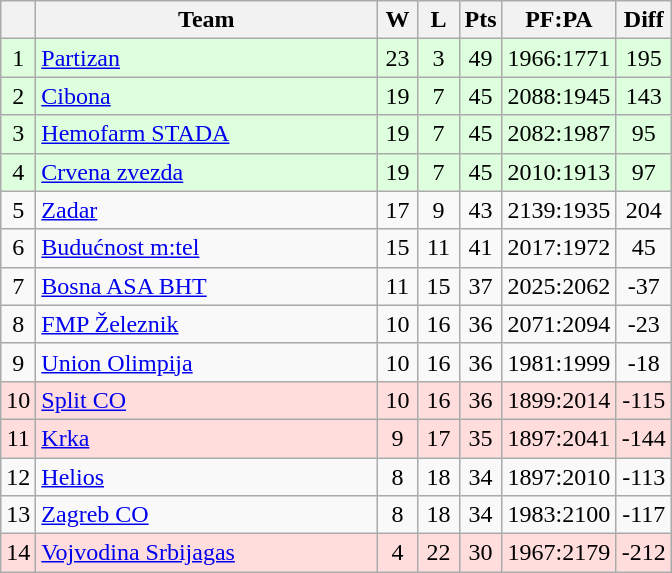<table class="wikitable sortable" style="text-align:center">
<tr>
<th width=15></th>
<th width=220>Team</th>
<th width=20>W</th>
<th width=20>L</th>
<th width=20>Pts</th>
<th width=20>PF:PA</th>
<th width=30>Diff</th>
</tr>
<tr bgcolor="#ddffdd">
<td>1</td>
<td align=left><a href='#'>Partizan</a></td>
<td>23</td>
<td>3</td>
<td>49</td>
<td>1966:1771</td>
<td>195</td>
</tr>
<tr bgcolor="#ddffdd">
<td>2</td>
<td align=left><a href='#'>Cibona</a></td>
<td>19</td>
<td>7</td>
<td>45</td>
<td>2088:1945</td>
<td>143</td>
</tr>
<tr bgcolor="#ddffdd">
<td>3</td>
<td align=left><a href='#'>Hemofarm STADA</a></td>
<td>19</td>
<td>7</td>
<td>45</td>
<td>2082:1987</td>
<td>95</td>
</tr>
<tr bgcolor="#ddffdd">
<td>4</td>
<td align=left><a href='#'>Crvena zvezda</a></td>
<td>19</td>
<td>7</td>
<td>45</td>
<td>2010:1913</td>
<td>97</td>
</tr>
<tr>
<td>5</td>
<td align=left><a href='#'>Zadar</a></td>
<td>17</td>
<td>9</td>
<td>43</td>
<td>2139:1935</td>
<td>204</td>
</tr>
<tr>
<td>6</td>
<td align=left><a href='#'>Budućnost m:tel</a></td>
<td>15</td>
<td>11</td>
<td>41</td>
<td>2017:1972</td>
<td>45</td>
</tr>
<tr>
<td>7</td>
<td align=left><a href='#'>Bosna ASA BHT</a></td>
<td>11</td>
<td>15</td>
<td>37</td>
<td>2025:2062</td>
<td>-37</td>
</tr>
<tr>
<td>8</td>
<td align=left><a href='#'>FMP Železnik</a></td>
<td>10</td>
<td>16</td>
<td>36</td>
<td>2071:2094</td>
<td>-23</td>
</tr>
<tr>
<td>9</td>
<td align=left><a href='#'>Union Olimpija</a></td>
<td>10</td>
<td>16</td>
<td>36</td>
<td>1981:1999</td>
<td>-18</td>
</tr>
<tr bgcolor="#ffdddd">
<td>10</td>
<td align=left><a href='#'>Split CO</a></td>
<td>10</td>
<td>16</td>
<td>36</td>
<td>1899:2014</td>
<td>-115</td>
</tr>
<tr bgcolor="#ffdddd">
<td>11</td>
<td align=left><a href='#'>Krka</a></td>
<td>9</td>
<td>17</td>
<td>35</td>
<td>1897:2041</td>
<td>-144</td>
</tr>
<tr>
<td>12</td>
<td align=left><a href='#'>Helios</a></td>
<td>8</td>
<td>18</td>
<td>34</td>
<td>1897:2010</td>
<td>-113</td>
</tr>
<tr>
<td>13</td>
<td align=left><a href='#'>Zagreb CO</a></td>
<td>8</td>
<td>18</td>
<td>34</td>
<td>1983:2100</td>
<td>-117</td>
</tr>
<tr bgcolor="#ffdddd">
<td>14</td>
<td align=left><a href='#'>Vojvodina Srbijagas</a></td>
<td>4</td>
<td>22</td>
<td>30</td>
<td>1967:2179</td>
<td>-212</td>
</tr>
</table>
